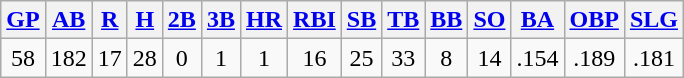<table class="wikitable">
<tr>
<th><a href='#'>GP</a></th>
<th><a href='#'>AB</a></th>
<th><a href='#'>R</a></th>
<th><a href='#'>H</a></th>
<th><a href='#'>2B</a></th>
<th><a href='#'>3B</a></th>
<th><a href='#'>HR</a></th>
<th><a href='#'>RBI</a></th>
<th><a href='#'>SB</a></th>
<th><a href='#'>TB</a></th>
<th><a href='#'>BB</a></th>
<th><a href='#'>SO</a></th>
<th><a href='#'>BA</a></th>
<th><a href='#'>OBP</a></th>
<th><a href='#'>SLG</a></th>
</tr>
<tr align=center>
<td>58</td>
<td>182</td>
<td>17</td>
<td>28</td>
<td>0</td>
<td>1</td>
<td>1</td>
<td>16</td>
<td>25</td>
<td>33</td>
<td>8</td>
<td>14</td>
<td>.154</td>
<td>.189</td>
<td>.181</td>
</tr>
</table>
